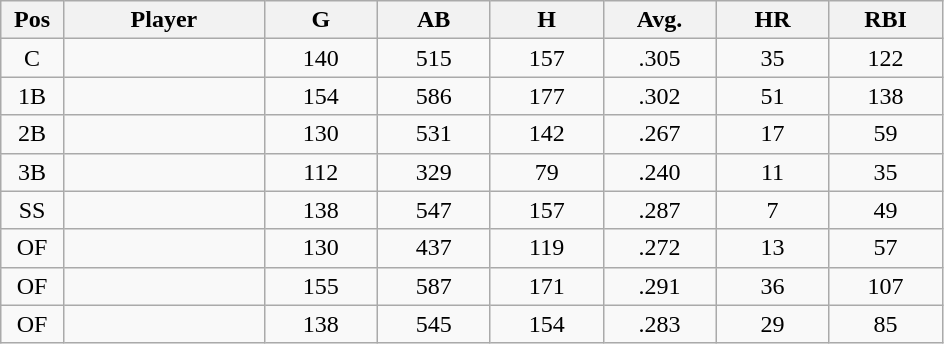<table class="wikitable sortable">
<tr>
<th bgcolor="#DDDDFF" width="5%">Pos</th>
<th bgcolor="#DDDDFF" width="16%">Player</th>
<th bgcolor="#DDDDFF" width="9%">G</th>
<th bgcolor="#DDDDFF" width="9%">AB</th>
<th bgcolor="#DDDDFF" width="9%">H</th>
<th bgcolor="#DDDDFF" width="9%">Avg.</th>
<th bgcolor="#DDDDFF" width="9%">HR</th>
<th bgcolor="#DDDDFF" width="9%">RBI</th>
</tr>
<tr align="center">
<td>C</td>
<td></td>
<td>140</td>
<td>515</td>
<td>157</td>
<td>.305</td>
<td>35</td>
<td>122</td>
</tr>
<tr align="center">
<td>1B</td>
<td></td>
<td>154</td>
<td>586</td>
<td>177</td>
<td>.302</td>
<td>51</td>
<td>138</td>
</tr>
<tr align="center">
<td>2B</td>
<td></td>
<td>130</td>
<td>531</td>
<td>142</td>
<td>.267</td>
<td>17</td>
<td>59</td>
</tr>
<tr align="center">
<td>3B</td>
<td></td>
<td>112</td>
<td>329</td>
<td>79</td>
<td>.240</td>
<td>11</td>
<td>35</td>
</tr>
<tr align="center">
<td>SS</td>
<td></td>
<td>138</td>
<td>547</td>
<td>157</td>
<td>.287</td>
<td>7</td>
<td>49</td>
</tr>
<tr align="center">
<td>OF</td>
<td></td>
<td>130</td>
<td>437</td>
<td>119</td>
<td>.272</td>
<td>13</td>
<td>57</td>
</tr>
<tr align="center">
<td>OF</td>
<td></td>
<td>155</td>
<td>587</td>
<td>171</td>
<td>.291</td>
<td>36</td>
<td>107</td>
</tr>
<tr align="center">
<td>OF</td>
<td></td>
<td>138</td>
<td>545</td>
<td>154</td>
<td>.283</td>
<td>29</td>
<td>85</td>
</tr>
</table>
